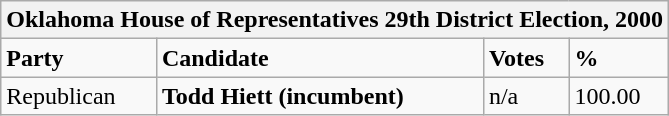<table class="wikitable">
<tr>
<th colspan="4">Oklahoma House of Representatives 29th District Election, 2000</th>
</tr>
<tr>
<td><strong>Party</strong></td>
<td><strong>Candidate</strong></td>
<td><strong>Votes</strong></td>
<td><strong>%</strong></td>
</tr>
<tr>
<td>Republican</td>
<td><strong>Todd Hiett (incumbent)</strong></td>
<td>n/a</td>
<td>100.00</td>
</tr>
</table>
